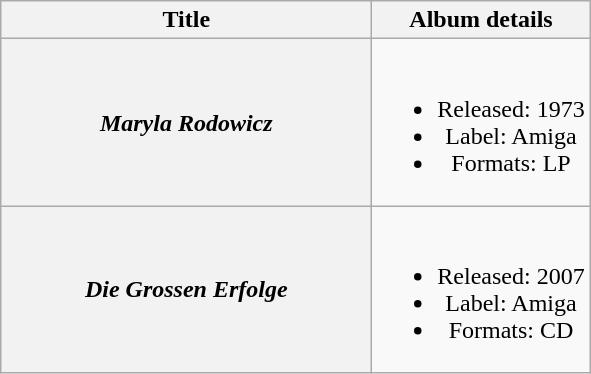<table class="wikitable plainrowheaders" style="text-align:center;">
<tr>
<th scope="col" style="width:15em;">Title</th>
<th scope="col">Album details</th>
</tr>
<tr>
<th scope="row"><em>Maryla Rodowicz</em></th>
<td><br><ul><li>Released: 1973</li><li>Label: Amiga</li><li>Formats: LP</li></ul></td>
</tr>
<tr>
<th scope="row"><em>Die Grossen Erfolge</em></th>
<td><br><ul><li>Released: 2007</li><li>Label: Amiga</li><li>Formats: CD</li></ul></td>
</tr>
</table>
